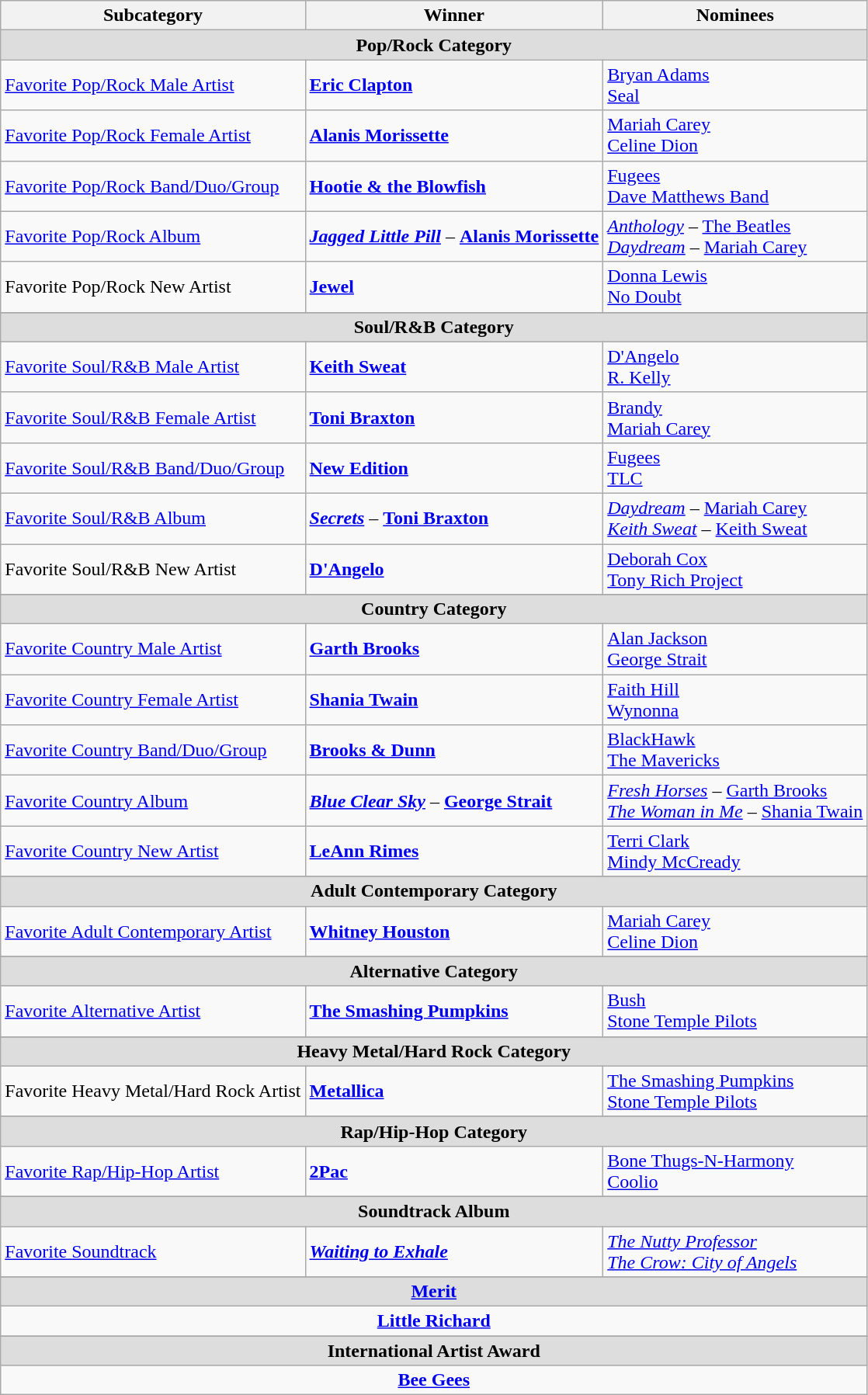<table class="wikitable">
<tr>
<th><strong>Subcategory</strong></th>
<th><strong>Winner</strong></th>
<th><strong>Nominees</strong></th>
</tr>
<tr bgcolor="#DDDDDD">
<td colspan=8 align=center><strong>Pop/Rock Category</strong></td>
</tr>
<tr>
<td><a href='#'>Favorite Pop/Rock Male Artist</a></td>
<td><strong><a href='#'>Eric Clapton</a></strong></td>
<td><a href='#'>Bryan Adams</a> <br> <a href='#'>Seal</a></td>
</tr>
<tr>
<td><a href='#'>Favorite Pop/Rock Female Artist</a></td>
<td><strong><a href='#'>Alanis Morissette</a></strong></td>
<td><a href='#'>Mariah Carey</a> <br> <a href='#'>Celine Dion</a></td>
</tr>
<tr>
<td><a href='#'>Favorite Pop/Rock Band/Duo/Group</a></td>
<td><strong><a href='#'>Hootie & the Blowfish</a></strong></td>
<td><a href='#'>Fugees</a> <br> <a href='#'>Dave Matthews Band</a></td>
</tr>
<tr>
<td><a href='#'>Favorite Pop/Rock Album</a></td>
<td><strong><em><a href='#'>Jagged Little Pill</a></em></strong> – <strong><a href='#'>Alanis Morissette</a></strong></td>
<td><em><a href='#'>Anthology</a></em> – <a href='#'>The Beatles</a> <br> <em><a href='#'>Daydream</a></em> – <a href='#'>Mariah Carey</a></td>
</tr>
<tr>
<td>Favorite Pop/Rock New Artist</td>
<td><strong><a href='#'>Jewel</a></strong></td>
<td><a href='#'>Donna Lewis</a> <br> <a href='#'>No Doubt</a></td>
</tr>
<tr>
</tr>
<tr bgcolor="#DDDDDD">
<td colspan=8 align=center><strong>Soul/R&B Category</strong></td>
</tr>
<tr>
<td><a href='#'>Favorite Soul/R&B Male Artist</a></td>
<td><strong><a href='#'>Keith Sweat</a></strong></td>
<td><a href='#'>D'Angelo</a> <br> <a href='#'>R. Kelly</a></td>
</tr>
<tr>
<td><a href='#'>Favorite Soul/R&B Female Artist</a></td>
<td><strong><a href='#'>Toni Braxton</a></strong></td>
<td><a href='#'>Brandy</a> <br> <a href='#'>Mariah Carey</a></td>
</tr>
<tr>
<td><a href='#'>Favorite Soul/R&B Band/Duo/Group</a></td>
<td><strong><a href='#'>New Edition</a></strong></td>
<td><a href='#'>Fugees</a> <br> <a href='#'>TLC</a></td>
</tr>
<tr>
<td><a href='#'>Favorite Soul/R&B Album</a></td>
<td><strong><em><a href='#'>Secrets</a></em></strong> – <strong><a href='#'>Toni Braxton</a></strong></td>
<td><em><a href='#'>Daydream</a></em> – <a href='#'>Mariah Carey</a> <br> <em><a href='#'>Keith Sweat</a></em> – <a href='#'>Keith Sweat</a></td>
</tr>
<tr>
<td>Favorite Soul/R&B New Artist</td>
<td><strong><a href='#'>D'Angelo</a></strong></td>
<td><a href='#'>Deborah Cox</a> <br> <a href='#'>Tony Rich Project</a></td>
</tr>
<tr>
</tr>
<tr bgcolor="#DDDDDD">
<td colspan=8 align=center><strong>Country Category</strong></td>
</tr>
<tr>
<td><a href='#'>Favorite Country Male Artist</a></td>
<td><strong><a href='#'>Garth Brooks</a></strong></td>
<td><a href='#'>Alan Jackson</a> <br> <a href='#'>George Strait</a></td>
</tr>
<tr>
<td><a href='#'>Favorite Country Female Artist</a></td>
<td><strong><a href='#'>Shania Twain</a></strong></td>
<td><a href='#'>Faith Hill</a> <br> <a href='#'>Wynonna</a></td>
</tr>
<tr>
<td><a href='#'>Favorite Country Band/Duo/Group</a></td>
<td><strong><a href='#'>Brooks & Dunn</a></strong></td>
<td><a href='#'>BlackHawk</a> <br> <a href='#'>The Mavericks</a></td>
</tr>
<tr>
<td><a href='#'>Favorite Country Album</a></td>
<td><strong><em><a href='#'>Blue Clear Sky</a></em></strong> – <strong><a href='#'>George Strait</a></strong></td>
<td><em><a href='#'>Fresh Horses</a></em> – <a href='#'>Garth Brooks</a> <br> <em><a href='#'>The Woman in Me</a></em> – <a href='#'>Shania Twain</a></td>
</tr>
<tr>
<td><a href='#'>Favorite Country New Artist</a></td>
<td><strong><a href='#'>LeAnn Rimes</a></strong></td>
<td><a href='#'>Terri Clark</a> <br> <a href='#'>Mindy McCready</a></td>
</tr>
<tr>
</tr>
<tr bgcolor="#DDDDDD">
<td colspan=8 align=center><strong>Adult Contemporary Category</strong></td>
</tr>
<tr>
<td><a href='#'>Favorite Adult Contemporary Artist</a></td>
<td><strong><a href='#'>Whitney Houston</a></strong></td>
<td><a href='#'>Mariah Carey</a> <br> <a href='#'>Celine Dion</a></td>
</tr>
<tr>
</tr>
<tr bgcolor="#DDDDDD">
<td colspan=8 align=center><strong>Alternative Category</strong></td>
</tr>
<tr>
<td><a href='#'>Favorite Alternative Artist</a></td>
<td><strong><a href='#'>The Smashing Pumpkins</a></strong></td>
<td><a href='#'>Bush</a> <br> <a href='#'>Stone Temple Pilots</a></td>
</tr>
<tr>
</tr>
<tr bgcolor="#DDDDDD">
<td colspan=8 align=center><strong>Heavy Metal/Hard Rock Category</strong></td>
</tr>
<tr>
<td>Favorite Heavy Metal/Hard Rock Artist</td>
<td><strong><a href='#'>Metallica</a></strong></td>
<td><a href='#'>The Smashing Pumpkins</a> <br> <a href='#'>Stone Temple Pilots</a></td>
</tr>
<tr>
</tr>
<tr bgcolor="#DDDDDD">
<td colspan=8 align=center><strong>Rap/Hip-Hop Category</strong></td>
</tr>
<tr>
<td><a href='#'>Favorite Rap/Hip-Hop Artist</a></td>
<td><strong><a href='#'>2Pac</a></strong></td>
<td><a href='#'>Bone Thugs-N-Harmony</a> <br> <a href='#'>Coolio</a></td>
</tr>
<tr>
</tr>
<tr bgcolor="#DDDDDD">
<td colspan=8 align=center><strong>Soundtrack Album</strong></td>
</tr>
<tr>
<td><a href='#'>Favorite Soundtrack</a></td>
<td><strong><em><a href='#'>Waiting to Exhale</a></em></strong></td>
<td><em><a href='#'>The Nutty Professor</a></em><br><em><a href='#'>The Crow: City of Angels</a></em></td>
</tr>
<tr>
</tr>
<tr bgcolor="#DDDDDD">
<td colspan=8 align=center><strong><a href='#'>Merit</a></strong></td>
</tr>
<tr>
<td colspan=8 align=center><strong><a href='#'>Little Richard</a></strong></td>
</tr>
<tr>
</tr>
<tr bgcolor="#DDDDDD">
<td colspan=8 align=center><strong>International Artist Award</strong></td>
</tr>
<tr>
<td colspan=8 align=center><strong><a href='#'>Bee Gees</a></strong></td>
</tr>
</table>
